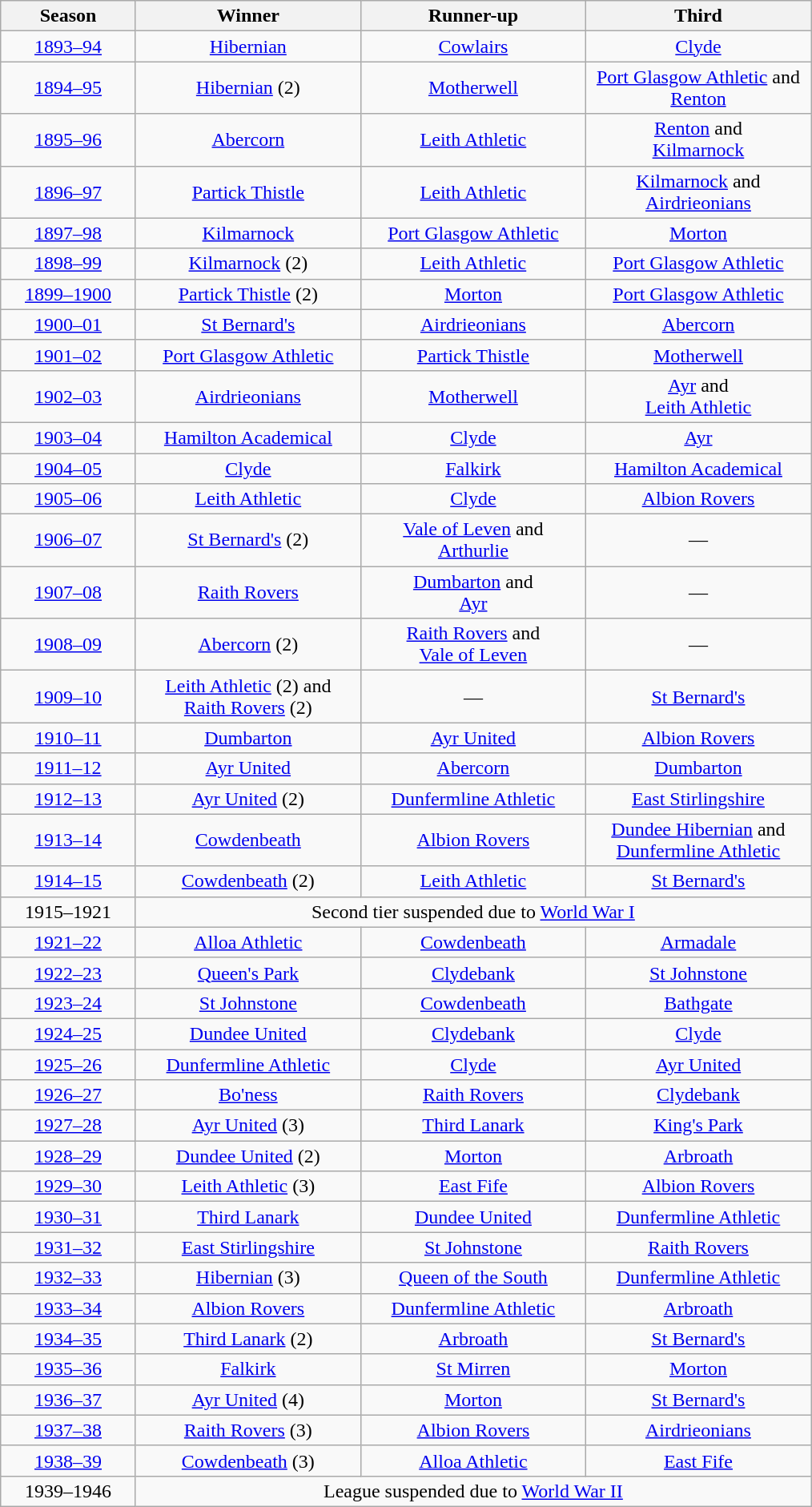<table class="wikitable" style="text-align:center;">
<tr>
<th width=105>Season</th>
<th width=180>Winner</th>
<th width=180>Runner-up</th>
<th width=180>Third</th>
</tr>
<tr>
<td><a href='#'>1893–94</a></td>
<td><a href='#'>Hibernian</a></td>
<td><a href='#'>Cowlairs</a></td>
<td><a href='#'>Clyde</a></td>
</tr>
<tr>
<td><a href='#'>1894–95</a></td>
<td><a href='#'>Hibernian</a> (2)</td>
<td><a href='#'>Motherwell</a></td>
<td><a href='#'>Port Glasgow Athletic</a> and<br> <a href='#'>Renton</a></td>
</tr>
<tr>
<td><a href='#'>1895–96</a></td>
<td><a href='#'>Abercorn</a></td>
<td><a href='#'>Leith Athletic</a></td>
<td><a href='#'>Renton</a> and<br> <a href='#'>Kilmarnock</a></td>
</tr>
<tr>
<td><a href='#'>1896–97</a></td>
<td><a href='#'>Partick Thistle</a></td>
<td><a href='#'>Leith Athletic</a></td>
<td><a href='#'>Kilmarnock</a> and<br> <a href='#'>Airdrieonians</a></td>
</tr>
<tr>
<td><a href='#'>1897–98</a></td>
<td><a href='#'>Kilmarnock</a></td>
<td><a href='#'>Port Glasgow Athletic</a></td>
<td><a href='#'>Morton</a></td>
</tr>
<tr>
<td><a href='#'>1898–99</a></td>
<td><a href='#'>Kilmarnock</a> (2)</td>
<td><a href='#'>Leith Athletic</a></td>
<td><a href='#'>Port Glasgow Athletic</a></td>
</tr>
<tr>
<td><a href='#'>1899–1900</a></td>
<td><a href='#'>Partick Thistle</a> (2)</td>
<td><a href='#'>Morton</a></td>
<td><a href='#'>Port Glasgow Athletic</a></td>
</tr>
<tr>
<td><a href='#'>1900–01</a></td>
<td><a href='#'>St Bernard's</a></td>
<td><a href='#'>Airdrieonians</a></td>
<td><a href='#'>Abercorn</a></td>
</tr>
<tr>
<td><a href='#'>1901–02</a></td>
<td><a href='#'>Port Glasgow Athletic</a></td>
<td><a href='#'>Partick Thistle</a></td>
<td><a href='#'>Motherwell</a></td>
</tr>
<tr>
<td><a href='#'>1902–03</a></td>
<td><a href='#'>Airdrieonians</a></td>
<td><a href='#'>Motherwell</a></td>
<td><a href='#'>Ayr</a> and<br> <a href='#'>Leith Athletic</a></td>
</tr>
<tr>
<td><a href='#'>1903–04</a></td>
<td><a href='#'>Hamilton Academical</a></td>
<td><a href='#'>Clyde</a></td>
<td><a href='#'>Ayr</a></td>
</tr>
<tr>
<td><a href='#'>1904–05</a></td>
<td><a href='#'>Clyde</a></td>
<td><a href='#'>Falkirk</a></td>
<td><a href='#'>Hamilton Academical</a></td>
</tr>
<tr>
<td><a href='#'>1905–06</a></td>
<td><a href='#'>Leith Athletic</a></td>
<td><a href='#'>Clyde</a></td>
<td><a href='#'>Albion Rovers</a></td>
</tr>
<tr>
<td><a href='#'>1906–07</a></td>
<td><a href='#'>St Bernard's</a> (2)</td>
<td><a href='#'>Vale of Leven</a> and<br> <a href='#'>Arthurlie</a></td>
<td>—</td>
</tr>
<tr>
<td><a href='#'>1907–08</a></td>
<td><a href='#'>Raith Rovers</a></td>
<td><a href='#'>Dumbarton</a> and<br> <a href='#'>Ayr</a></td>
<td>—</td>
</tr>
<tr>
<td><a href='#'>1908–09</a></td>
<td><a href='#'>Abercorn</a> (2)</td>
<td><a href='#'>Raith Rovers</a> and<br> <a href='#'>Vale of Leven</a></td>
<td>—</td>
</tr>
<tr>
<td><a href='#'>1909–10</a></td>
<td><a href='#'>Leith Athletic</a> (2) and<br> <a href='#'>Raith Rovers</a> (2)</td>
<td>—</td>
<td><a href='#'>St Bernard's</a></td>
</tr>
<tr>
<td><a href='#'>1910–11</a></td>
<td><a href='#'>Dumbarton</a></td>
<td><a href='#'>Ayr United</a></td>
<td><a href='#'>Albion Rovers</a></td>
</tr>
<tr>
<td><a href='#'>1911–12</a></td>
<td><a href='#'>Ayr United</a></td>
<td><a href='#'>Abercorn</a></td>
<td><a href='#'>Dumbarton</a></td>
</tr>
<tr>
<td><a href='#'>1912–13</a></td>
<td><a href='#'>Ayr United</a> (2)</td>
<td><a href='#'>Dunfermline Athletic</a></td>
<td><a href='#'>East Stirlingshire</a></td>
</tr>
<tr>
<td><a href='#'>1913–14</a></td>
<td><a href='#'>Cowdenbeath</a></td>
<td><a href='#'>Albion Rovers</a></td>
<td><a href='#'>Dundee Hibernian</a> and<br> <a href='#'>Dunfermline Athletic</a></td>
</tr>
<tr>
<td><a href='#'>1914–15</a></td>
<td><a href='#'>Cowdenbeath</a> (2)</td>
<td><a href='#'>Leith Athletic</a></td>
<td><a href='#'>St Bernard's</a></td>
</tr>
<tr>
<td>1915–1921</td>
<td colspan=3>Second tier suspended due to <a href='#'>World War I</a></td>
</tr>
<tr>
<td><a href='#'>1921–22</a></td>
<td><a href='#'>Alloa Athletic</a></td>
<td><a href='#'>Cowdenbeath</a></td>
<td><a href='#'>Armadale</a></td>
</tr>
<tr>
<td><a href='#'>1922–23</a></td>
<td><a href='#'>Queen's Park</a></td>
<td><a href='#'>Clydebank</a></td>
<td><a href='#'>St Johnstone</a></td>
</tr>
<tr>
<td><a href='#'>1923–24</a></td>
<td><a href='#'>St Johnstone</a></td>
<td><a href='#'>Cowdenbeath</a></td>
<td><a href='#'>Bathgate</a></td>
</tr>
<tr>
<td><a href='#'>1924–25</a></td>
<td><a href='#'>Dundee United</a></td>
<td><a href='#'>Clydebank</a></td>
<td><a href='#'>Clyde</a></td>
</tr>
<tr>
<td><a href='#'>1925–26</a></td>
<td><a href='#'>Dunfermline Athletic</a></td>
<td><a href='#'>Clyde</a></td>
<td><a href='#'>Ayr United</a></td>
</tr>
<tr>
<td><a href='#'>1926–27</a></td>
<td><a href='#'>Bo'ness</a></td>
<td><a href='#'>Raith Rovers</a></td>
<td><a href='#'>Clydebank</a></td>
</tr>
<tr>
<td><a href='#'>1927–28</a></td>
<td><a href='#'>Ayr United</a> (3)</td>
<td><a href='#'>Third Lanark</a></td>
<td><a href='#'>King's Park</a></td>
</tr>
<tr>
<td><a href='#'>1928–29</a></td>
<td><a href='#'>Dundee United</a> (2)</td>
<td><a href='#'>Morton</a></td>
<td><a href='#'>Arbroath</a></td>
</tr>
<tr>
<td><a href='#'>1929–30</a></td>
<td><a href='#'>Leith Athletic</a> (3)</td>
<td><a href='#'>East Fife</a></td>
<td><a href='#'>Albion Rovers</a></td>
</tr>
<tr>
<td><a href='#'>1930–31</a></td>
<td><a href='#'>Third Lanark</a></td>
<td><a href='#'>Dundee United</a></td>
<td><a href='#'>Dunfermline Athletic</a></td>
</tr>
<tr>
<td><a href='#'>1931–32</a></td>
<td><a href='#'>East Stirlingshire</a></td>
<td><a href='#'>St Johnstone</a></td>
<td><a href='#'>Raith Rovers</a></td>
</tr>
<tr>
<td><a href='#'>1932–33</a></td>
<td><a href='#'>Hibernian</a> (3)</td>
<td><a href='#'>Queen of the South</a></td>
<td><a href='#'>Dunfermline Athletic</a></td>
</tr>
<tr>
<td><a href='#'>1933–34</a></td>
<td><a href='#'>Albion Rovers</a></td>
<td><a href='#'>Dunfermline Athletic</a></td>
<td><a href='#'>Arbroath</a></td>
</tr>
<tr>
<td><a href='#'>1934–35</a></td>
<td><a href='#'>Third Lanark</a> (2)</td>
<td><a href='#'>Arbroath</a></td>
<td><a href='#'>St Bernard's</a></td>
</tr>
<tr>
<td><a href='#'>1935–36</a></td>
<td><a href='#'>Falkirk</a></td>
<td><a href='#'>St Mirren</a></td>
<td><a href='#'>Morton</a></td>
</tr>
<tr>
<td><a href='#'>1936–37</a></td>
<td><a href='#'>Ayr United</a> (4)</td>
<td><a href='#'>Morton</a></td>
<td><a href='#'>St Bernard's</a></td>
</tr>
<tr>
<td><a href='#'>1937–38</a></td>
<td><a href='#'>Raith Rovers</a> (3)</td>
<td><a href='#'>Albion Rovers</a></td>
<td><a href='#'>Airdrieonians</a></td>
</tr>
<tr>
<td><a href='#'>1938–39</a></td>
<td><a href='#'>Cowdenbeath</a> (3)</td>
<td><a href='#'>Alloa Athletic</a></td>
<td><a href='#'>East Fife</a></td>
</tr>
<tr>
<td>1939–1946</td>
<td colspan=3>League suspended due to <a href='#'>World War II</a></td>
</tr>
</table>
